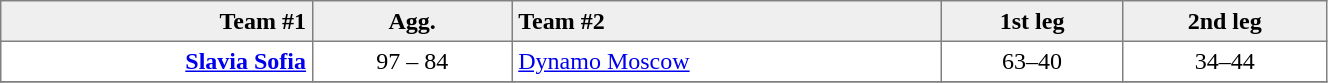<table border=1 cellspacing=0 cellpadding=4 style="border-collapse: collapse;" width=70%>
<tr bgcolor="efefef">
<th align=right>Team #1</th>
<th>Agg.</th>
<th align=left>Team #2</th>
<th>1st leg</th>
<th>2nd leg</th>
</tr>
<tr>
<td align=right><strong><a href='#'>Slavia Sofia</a></strong> </td>
<td align=center>97 – 84</td>
<td> <a href='#'>Dynamo Moscow</a></td>
<td align=center>63–40</td>
<td align=center>34–44</td>
</tr>
<tr>
</tr>
</table>
